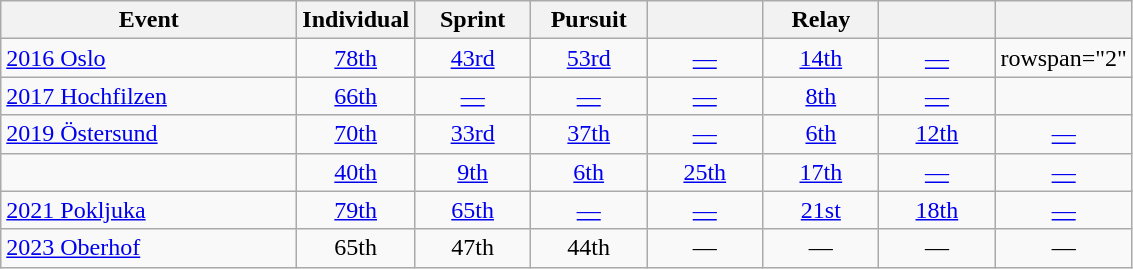<table class="wikitable" style="text-align: center;">
<tr ">
<th style="width:190px;">Event</th>
<th style="width:70px;">Individual</th>
<th style="width:70px;">Sprint</th>
<th style="width:70px;">Pursuit</th>
<th style="width:70px;"></th>
<th style="width:70px;">Relay</th>
<th style="width:70px;"></th>
<th style="width:70px;"></th>
</tr>
<tr>
<td align=left> <a href='#'>2016 Oslo</a></td>
<td><a href='#'>78th</a></td>
<td><a href='#'>43rd</a></td>
<td><a href='#'>53rd</a></td>
<td><a href='#'>—</a></td>
<td><a href='#'>14th</a></td>
<td><a href='#'>—</a></td>
<td>rowspan="2" </td>
</tr>
<tr>
<td align=left> <a href='#'>2017 Hochfilzen</a></td>
<td><a href='#'>66th</a></td>
<td><a href='#'>—</a></td>
<td><a href='#'>—</a></td>
<td><a href='#'>—</a></td>
<td><a href='#'>8th</a></td>
<td><a href='#'>—</a></td>
</tr>
<tr>
<td align=left> <a href='#'>2019 Östersund</a></td>
<td><a href='#'>70th</a></td>
<td><a href='#'>33rd</a></td>
<td><a href='#'>37th</a></td>
<td><a href='#'>—</a></td>
<td><a href='#'>6th</a></td>
<td><a href='#'>12th</a></td>
<td><a href='#'>—</a></td>
</tr>
<tr>
<td align=left></td>
<td><a href='#'>40th</a></td>
<td><a href='#'>9th</a></td>
<td><a href='#'>6th</a></td>
<td><a href='#'>25th</a></td>
<td><a href='#'>17th</a></td>
<td><a href='#'>—</a></td>
<td><a href='#'>—</a></td>
</tr>
<tr>
<td align=left> <a href='#'>2021 Pokljuka</a></td>
<td><a href='#'>79th</a></td>
<td><a href='#'>65th</a></td>
<td><a href='#'>—</a></td>
<td><a href='#'>—</a></td>
<td><a href='#'>21st</a></td>
<td><a href='#'>18th</a></td>
<td><a href='#'>—</a></td>
</tr>
<tr>
<td align=left> <a href='#'>2023 Oberhof</a></td>
<td>65th</td>
<td>47th</td>
<td>44th</td>
<td>—</td>
<td>—</td>
<td>—</td>
<td>—</td>
</tr>
</table>
